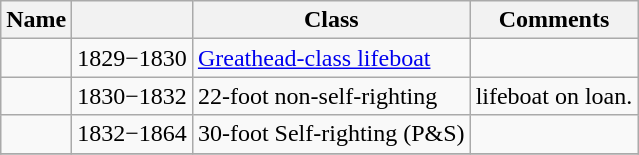<table class="wikitable">
<tr>
<th>Name</th>
<th></th>
<th>Class</th>
<th>Comments</th>
</tr>
<tr>
<td></td>
<td>1829−1830</td>
<td><a href='#'>Greathead-class lifeboat</a></td>
<td></td>
</tr>
<tr>
<td></td>
<td>1830−1832</td>
<td>22-foot non-self-righting</td>
<td> lifeboat on loan.<br></td>
</tr>
<tr>
<td></td>
<td>1832−1864</td>
<td>30-foot Self-righting (P&S)</td>
<td></td>
</tr>
<tr>
</tr>
</table>
